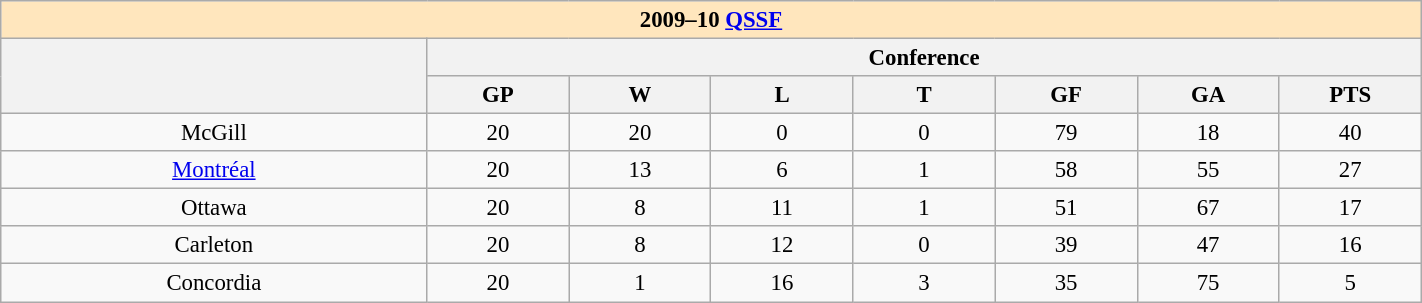<table class=wikitable style="text-align:center; font-size:95%;" width=75%>
<tr>
<th colspan="15" style="background-color: #FFE6BD;">2009–10 <a href='#'>QSSF</a></th>
</tr>
<tr>
<th rowspan="2" width="15%"></th>
<th colspan="7">Conference</th>
</tr>
<tr>
<th width="5%">GP</th>
<th width="5%">W</th>
<th width="5%">L</th>
<th width="5%">T</th>
<th width="5%">GF</th>
<th width="5%">GA</th>
<th width="5%">PTS</th>
</tr>
<tr align=center>
<td>McGill</td>
<td>20</td>
<td>20</td>
<td>0</td>
<td>0</td>
<td>79</td>
<td>18</td>
<td>40</td>
</tr>
<tr align=center>
<td><a href='#'>Montréal</a></td>
<td>20</td>
<td>13</td>
<td>6</td>
<td>1</td>
<td>58</td>
<td>55</td>
<td>27</td>
</tr>
<tr align=center>
<td>Ottawa</td>
<td>20</td>
<td>8</td>
<td>11</td>
<td>1</td>
<td>51</td>
<td>67</td>
<td>17</td>
</tr>
<tr align=center>
<td>Carleton</td>
<td>20</td>
<td>8</td>
<td>12</td>
<td>0</td>
<td>39</td>
<td>47</td>
<td>16</td>
</tr>
<tr align=center>
<td>Concordia</td>
<td>20</td>
<td>1</td>
<td>16</td>
<td>3</td>
<td>35</td>
<td>75</td>
<td>5</td>
</tr>
</table>
